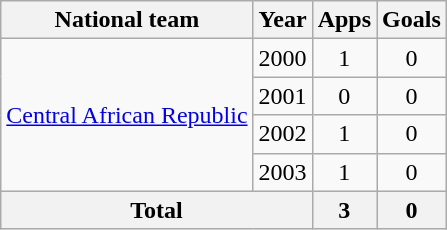<table class="wikitable" style="text-align:center">
<tr>
<th>National team</th>
<th>Year</th>
<th>Apps</th>
<th>Goals</th>
</tr>
<tr>
<td rowspan="4"><a href='#'>Central African Republic</a></td>
<td>2000</td>
<td>1</td>
<td>0</td>
</tr>
<tr>
<td>2001</td>
<td>0</td>
<td>0</td>
</tr>
<tr>
<td>2002</td>
<td>1</td>
<td>0</td>
</tr>
<tr>
<td>2003</td>
<td>1</td>
<td>0</td>
</tr>
<tr>
<th colspan="2">Total</th>
<th>3</th>
<th>0</th>
</tr>
</table>
